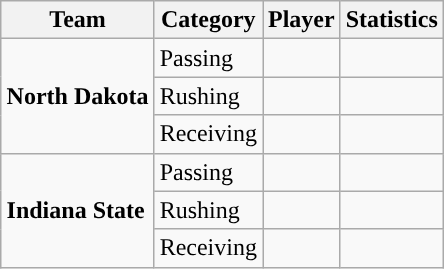<table class="wikitable" style="float: right;">
<tr>
<th>Team</th>
<th>Category</th>
<th>Player</th>
<th>Statistics</th>
</tr>
<tr>
<td rowspan=3><strong>North Dakota</strong></td>
<td>Passing</td>
<td></td>
<td></td>
</tr>
<tr>
<td>Rushing</td>
<td></td>
<td></td>
</tr>
<tr>
<td>Receiving</td>
<td></td>
<td></td>
</tr>
<tr>
<td rowspan=3><strong>Indiana State</strong></td>
<td>Passing</td>
<td></td>
<td></td>
</tr>
<tr>
<td>Rushing</td>
<td></td>
<td></td>
</tr>
<tr>
<td>Receiving</td>
<td></td>
<td></td>
</tr>
</table>
